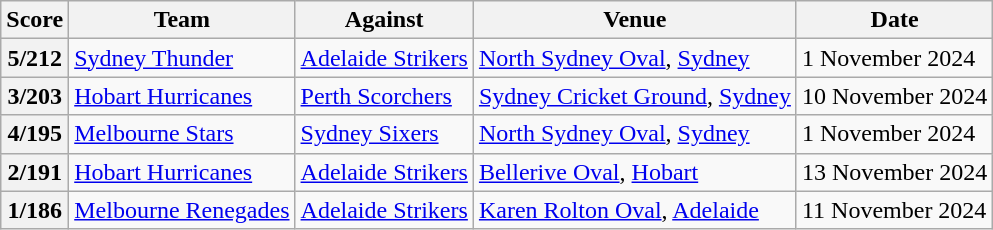<table class="wikitable" style="text-align:left">
<tr>
<th>Score</th>
<th>Team</th>
<th>Against</th>
<th>Venue</th>
<th>Date</th>
</tr>
<tr>
<th>5/212</th>
<td><a href='#'>Sydney Thunder</a></td>
<td><a href='#'>Adelaide Strikers</a></td>
<td><a href='#'>North Sydney Oval</a>, <a href='#'>Sydney</a></td>
<td>1 November 2024</td>
</tr>
<tr>
<th>3/203</th>
<td><a href='#'>Hobart Hurricanes</a></td>
<td><a href='#'>Perth Scorchers</a></td>
<td><a href='#'>Sydney Cricket Ground</a>, <a href='#'>Sydney</a></td>
<td>10 November 2024</td>
</tr>
<tr>
<th>4/195</th>
<td><a href='#'>Melbourne Stars</a></td>
<td><a href='#'>Sydney Sixers</a></td>
<td><a href='#'>North Sydney Oval</a>, <a href='#'>Sydney</a></td>
<td>1 November 2024</td>
</tr>
<tr>
<th>2/191</th>
<td><a href='#'>Hobart Hurricanes</a></td>
<td><a href='#'>Adelaide Strikers</a></td>
<td><a href='#'>Bellerive Oval</a>, <a href='#'>Hobart</a></td>
<td>13 November 2024</td>
</tr>
<tr>
<th>1/186</th>
<td><a href='#'>Melbourne Renegades</a></td>
<td><a href='#'>Adelaide Strikers</a></td>
<td><a href='#'>Karen Rolton Oval</a>, <a href='#'>Adelaide</a></td>
<td>11 November 2024</td>
</tr>
</table>
